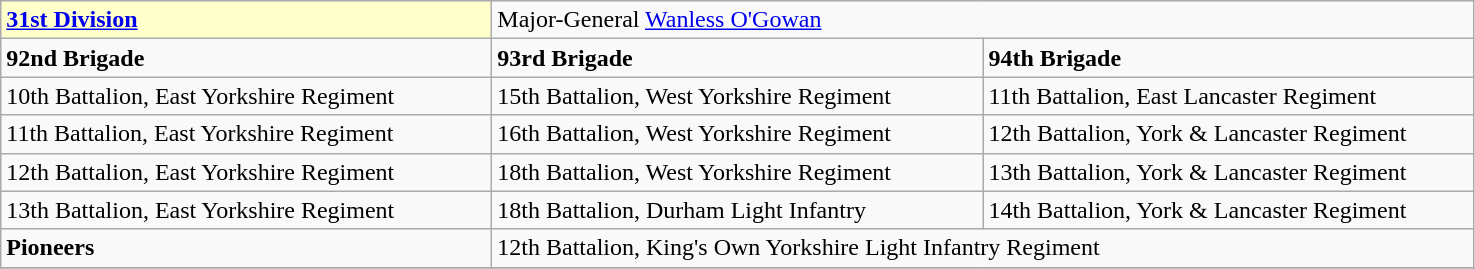<table class="wikitable">
<tr>
<td style="background:#FFFFCC;"><strong><a href='#'>31st Division</a>  </strong></td>
<td colspan="2">Major-General <a href='#'>Wanless O'Gowan</a></td>
</tr>
<tr>
<td width="320pt"><strong>92nd Brigade</strong></td>
<td width="320pt"><strong>93rd Brigade</strong></td>
<td width="320pt"><strong>94th Brigade</strong></td>
</tr>
<tr>
<td>10th Battalion, East Yorkshire Regiment</td>
<td>15th Battalion, West Yorkshire Regiment</td>
<td>11th Battalion, East Lancaster Regiment</td>
</tr>
<tr>
<td>11th Battalion, East Yorkshire Regiment</td>
<td>16th Battalion, West Yorkshire Regiment</td>
<td>12th Battalion, York & Lancaster Regiment</td>
</tr>
<tr>
<td>12th Battalion, East Yorkshire Regiment</td>
<td>18th Battalion, West Yorkshire Regiment</td>
<td>13th Battalion, York & Lancaster Regiment</td>
</tr>
<tr>
<td>13th Battalion, East Yorkshire Regiment</td>
<td>18th Battalion, Durham Light Infantry</td>
<td>14th Battalion, York & Lancaster Regiment</td>
</tr>
<tr>
<td><strong>Pioneers</strong></td>
<td colspan="2">12th Battalion, King's Own Yorkshire Light Infantry Regiment</td>
</tr>
<tr>
</tr>
</table>
